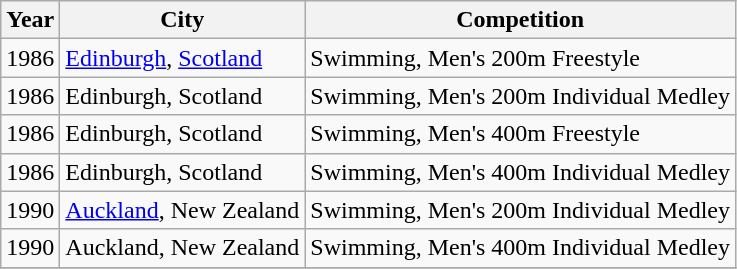<table class="wikitable">
<tr>
<th>Year</th>
<th>City</th>
<th>Competition</th>
</tr>
<tr>
<td style="text-align:right">1986</td>
<td><a href='#'>Edinburgh</a>, <a href='#'>Scotland</a></td>
<td>Swimming, Men's 200m Freestyle</td>
</tr>
<tr>
<td style="text-align:right">1986</td>
<td>Edinburgh, Scotland</td>
<td>Swimming, Men's 200m Individual Medley</td>
</tr>
<tr>
<td style="text-align:right">1986</td>
<td>Edinburgh, Scotland</td>
<td>Swimming, Men's 400m Freestyle</td>
</tr>
<tr>
<td style="text-align:right">1986</td>
<td>Edinburgh, Scotland</td>
<td>Swimming, Men's 400m Individual Medley</td>
</tr>
<tr>
<td style="text-align:right">1990</td>
<td><a href='#'>Auckland</a>, New Zealand</td>
<td>Swimming, Men's 200m Individual Medley</td>
</tr>
<tr>
<td style="text-align:right">1990</td>
<td>Auckland, New Zealand</td>
<td>Swimming, Men's 400m Individual Medley</td>
</tr>
<tr>
</tr>
</table>
